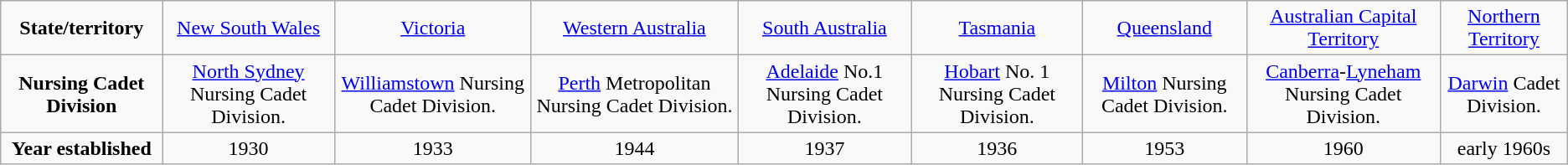<table class="wikitable" style="text-align:center">
<tr>
<td><strong>State/territory</strong></td>
<td><a href='#'>New South Wales</a></td>
<td><a href='#'>Victoria</a></td>
<td><a href='#'>Western Australia</a></td>
<td><a href='#'>South Australia</a></td>
<td><a href='#'>Tasmania</a></td>
<td><a href='#'>Queensland</a></td>
<td><a href='#'>Australian Capital Territory</a></td>
<td><a href='#'>Northern Territory</a></td>
</tr>
<tr>
<td><strong>Nursing Cadet Division</strong></td>
<td><a href='#'>North Sydney</a> Nursing Cadet Division.</td>
<td><a href='#'>Williamstown</a> Nursing Cadet Division.</td>
<td><a href='#'>Perth</a> Metropolitan Nursing Cadet Division.</td>
<td><a href='#'>Adelaide</a> No.1 Nursing Cadet Division.</td>
<td><a href='#'>Hobart</a> No. 1 Nursing Cadet Division.</td>
<td><a href='#'>Milton</a> Nursing Cadet Division.</td>
<td><a href='#'>Canberra</a>-<a href='#'>Lyneham</a> Nursing Cadet Division.</td>
<td><a href='#'>Darwin</a> Cadet Division.</td>
</tr>
<tr>
<td><strong>Year established</strong></td>
<td>1930</td>
<td>1933</td>
<td>1944</td>
<td>1937</td>
<td>1936</td>
<td>1953</td>
<td>1960</td>
<td>early 1960s</td>
</tr>
</table>
